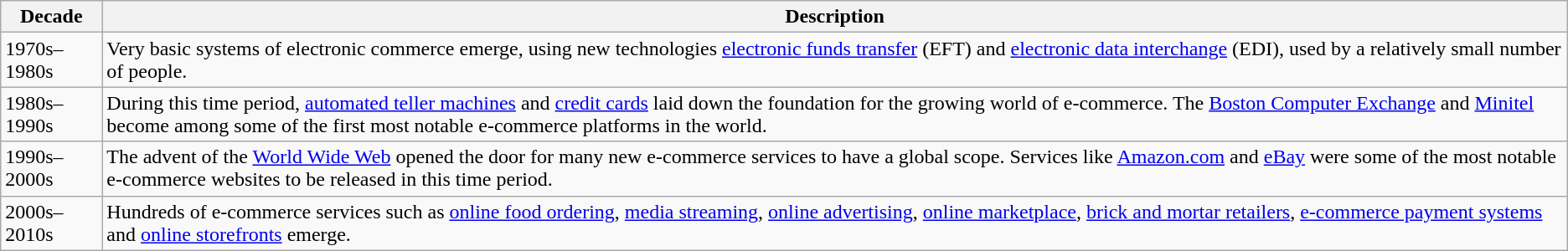<table class="wikitable sortable">
<tr>
<th>Decade</th>
<th>Description</th>
</tr>
<tr>
<td>1970s–1980s</td>
<td>Very basic systems of electronic commerce emerge, using new technologies <a href='#'>electronic funds transfer</a> (EFT) and <a href='#'>electronic data interchange</a> (EDI), used by a relatively small number of people.</td>
</tr>
<tr>
<td>1980s–1990s</td>
<td>During this time period, <a href='#'>automated teller machines</a> and <a href='#'>credit cards</a> laid down the foundation for the growing world of e-commerce. The <a href='#'>Boston Computer Exchange</a> and <a href='#'>Minitel</a> become among some of the first most notable e-commerce platforms in the world.</td>
</tr>
<tr>
<td>1990s–2000s</td>
<td>The advent of the <a href='#'>World Wide Web</a> opened the door for many new e-commerce services to have a global scope. Services like <a href='#'>Amazon.com</a> and <a href='#'>eBay</a> were some of  the most notable e-commerce websites to be released in this time period.</td>
</tr>
<tr>
<td>2000s–2010s</td>
<td>Hundreds of e-commerce services such as <a href='#'>online food ordering</a>, <a href='#'>media streaming</a>, <a href='#'>online advertising</a>, <a href='#'>online marketplace</a>, <a href='#'>brick and mortar retailers</a>, <a href='#'>e-commerce payment systems</a> and <a href='#'>online storefronts</a> emerge.</td>
</tr>
</table>
